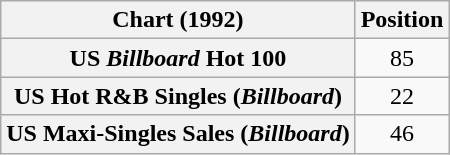<table class="wikitable sortable plainrowheaders" style="text-align:center">
<tr>
<th>Chart (1992)</th>
<th>Position</th>
</tr>
<tr>
<th scope="row">US <em>Billboard</em> Hot 100</th>
<td>85</td>
</tr>
<tr>
<th scope="row">US Hot R&B Singles (<em>Billboard</em>)</th>
<td>22</td>
</tr>
<tr>
<th scope="row">US Maxi-Singles Sales (<em>Billboard</em>)</th>
<td>46</td>
</tr>
</table>
